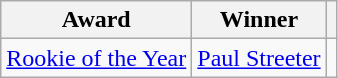<table class="wikitable">
<tr>
<th>Award</th>
<th>Winner</th>
<th></th>
</tr>
<tr>
<td><a href='#'>Rookie of the Year</a></td>
<td> <a href='#'>Paul Streeter</a></td>
<td></td>
</tr>
</table>
